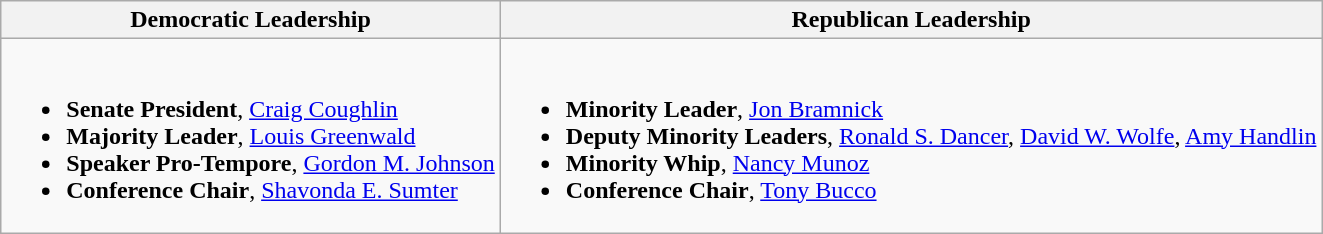<table class=wikitable>
<tr>
<th>Democratic Leadership</th>
<th>Republican Leadership</th>
</tr>
<tr>
<td valign=top ><br><ul><li><strong>Senate President</strong>, <a href='#'>Craig Coughlin</a></li><li><strong>Majority Leader</strong>, <a href='#'>Louis Greenwald</a></li><li><strong>Speaker Pro-Tempore</strong>, <a href='#'>Gordon M. Johnson</a></li><li><strong>Conference Chair</strong>, <a href='#'>Shavonda E. Sumter</a></li></ul></td>
<td valign=top ><br><ul><li><strong>Minority Leader</strong>, <a href='#'>Jon Bramnick</a></li><li><strong>Deputy Minority Leaders</strong>, <a href='#'>Ronald S. Dancer</a>, <a href='#'>David W. Wolfe</a>, <a href='#'>Amy Handlin</a></li><li><strong>Minority Whip</strong>, <a href='#'>Nancy Munoz</a></li><li><strong>Conference Chair</strong>, <a href='#'>Tony Bucco</a></li></ul></td>
</tr>
</table>
